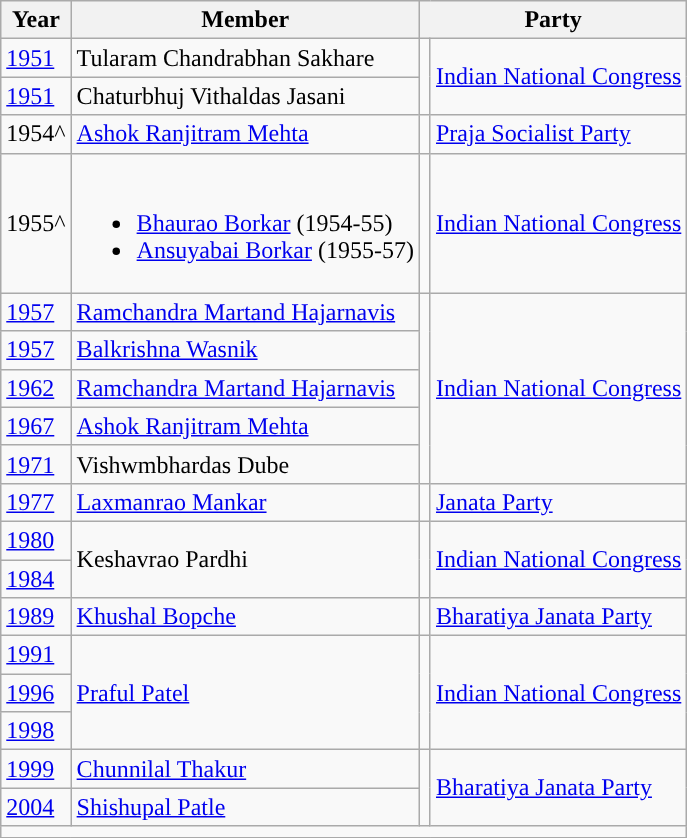<table class="wikitable">
<tr>
<th>Year</th>
<th>Member</th>
<th colspan="2">Party</th>
</tr>
<tr>
<td><a href='#'>1951</a></td>
<td>Tularam Chandrabhan Sakhare</td>
<td rowspan="2" style="background-color: "></td>
<td rowspan="2"><a href='#'>Indian National Congress</a></td>
</tr>
<tr>
<td><a href='#'>1951</a></td>
<td>Chaturbhuj Vithaldas Jasani</td>
</tr>
<tr>
<td>1954^</td>
<td><a href='#'>Ashok Ranjitram Mehta</a></td>
<td style="background-color: "></td>
<td><a href='#'>Praja Socialist Party</a></td>
</tr>
<tr>
<td>1955^</td>
<td><br><ul><li><a href='#'>Bhaurao Borkar</a> (1954-55)</li><li><a href='#'>Ansuyabai Borkar</a> (1955-57)</li></ul></td>
<td></td>
<td><a href='#'>Indian National Congress</a></td>
</tr>
<tr>
<td><a href='#'>1957</a></td>
<td><a href='#'>Ramchandra Martand Hajarnavis</a></td>
<td rowspan="5" style="background-color: "></td>
<td rowspan="5"><a href='#'>Indian National Congress</a></td>
</tr>
<tr>
<td><a href='#'>1957</a></td>
<td><a href='#'>Balkrishna Wasnik</a></td>
</tr>
<tr>
<td><a href='#'>1962</a></td>
<td><a href='#'>Ramchandra Martand Hajarnavis</a></td>
</tr>
<tr>
<td><a href='#'>1967</a></td>
<td><a href='#'>Ashok Ranjitram Mehta</a></td>
</tr>
<tr>
<td><a href='#'>1971</a></td>
<td>Vishwmbhardas Dube</td>
</tr>
<tr>
<td><a href='#'>1977</a></td>
<td><a href='#'>Laxmanrao Mankar</a></td>
<td style="background-color: "></td>
<td><a href='#'>Janata Party</a></td>
</tr>
<tr>
<td><a href='#'>1980</a></td>
<td rowspan="2">Keshavrao Pardhi</td>
<td rowspan="2" style="background-color: "></td>
<td rowspan="2"><a href='#'>Indian National Congress</a></td>
</tr>
<tr>
<td><a href='#'>1984</a></td>
</tr>
<tr>
<td><a href='#'>1989</a></td>
<td><a href='#'>Khushal Bopche</a></td>
<td style="background-color: "></td>
<td><a href='#'>Bharatiya Janata Party</a></td>
</tr>
<tr>
<td><a href='#'>1991</a></td>
<td rowspan="3"><a href='#'>Praful Patel</a></td>
<td rowspan="3" style="background-color: "></td>
<td rowspan="3"><a href='#'>Indian National Congress</a></td>
</tr>
<tr>
<td><a href='#'>1996</a></td>
</tr>
<tr>
<td><a href='#'>1998</a></td>
</tr>
<tr>
<td><a href='#'>1999</a></td>
<td><a href='#'>Chunnilal Thakur</a></td>
<td rowspan="2" style="background-color: "></td>
<td rowspan="2"><a href='#'>Bharatiya Janata Party</a></td>
</tr>
<tr>
<td><a href='#'>2004</a></td>
<td><a href='#'>Shishupal Patle</a></td>
</tr>
<tr>
<td colspan="4"></td>
</tr>
<tr>
</tr>
</table>
